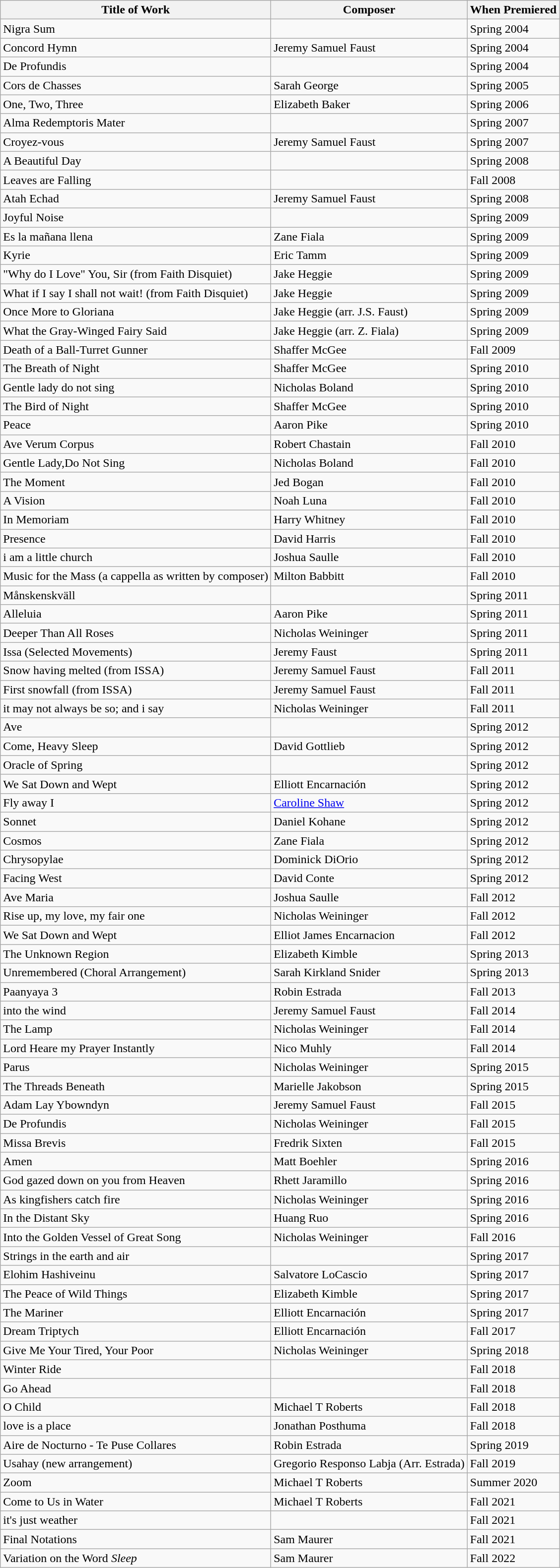<table class="wikitable">
<tr>
<th>Title of Work</th>
<th>Composer</th>
<th>When Premiered</th>
</tr>
<tr>
<td>Nigra Sum</td>
<td></td>
<td>Spring 2004</td>
</tr>
<tr>
<td>Concord Hymn</td>
<td>Jeremy Samuel Faust</td>
<td>Spring 2004</td>
</tr>
<tr>
<td>De Profundis</td>
<td></td>
<td>Spring 2004</td>
</tr>
<tr>
<td>Cors de Chasses</td>
<td>Sarah George</td>
<td>Spring 2005</td>
</tr>
<tr>
<td>One, Two, Three</td>
<td>Elizabeth Baker</td>
<td>Spring 2006</td>
</tr>
<tr>
<td>Alma Redemptoris Mater</td>
<td></td>
<td>Spring 2007</td>
</tr>
<tr>
<td>Croyez-vous</td>
<td>Jeremy Samuel Faust</td>
<td>Spring 2007</td>
</tr>
<tr>
<td>A Beautiful Day</td>
<td></td>
<td>Spring 2008</td>
</tr>
<tr>
<td>Leaves are Falling</td>
<td></td>
<td>Fall 2008</td>
</tr>
<tr>
<td>Atah Echad</td>
<td>Jeremy Samuel Faust</td>
<td>Spring 2008</td>
</tr>
<tr>
<td>Joyful Noise</td>
<td></td>
<td>Spring 2009</td>
</tr>
<tr>
<td>Es la mañana llena</td>
<td>Zane Fiala</td>
<td>Spring 2009</td>
</tr>
<tr>
<td>Kyrie</td>
<td>Eric Tamm</td>
<td>Spring 2009</td>
</tr>
<tr>
<td>"Why do I Love" You, Sir (from Faith Disquiet)</td>
<td>Jake Heggie</td>
<td>Spring 2009</td>
</tr>
<tr>
<td>What if I say I shall not wait! (from Faith Disquiet)</td>
<td>Jake Heggie</td>
<td>Spring 2009</td>
</tr>
<tr>
<td>Once More to Gloriana</td>
<td>Jake Heggie (arr. J.S. Faust)</td>
<td>Spring 2009</td>
</tr>
<tr>
<td>What the Gray-Winged Fairy Said</td>
<td>Jake Heggie (arr. Z. Fiala)</td>
<td>Spring 2009</td>
</tr>
<tr>
<td>Death of a Ball-Turret Gunner</td>
<td>Shaffer McGee</td>
<td>Fall 2009</td>
</tr>
<tr>
<td>The Breath of Night</td>
<td>Shaffer McGee</td>
<td>Spring 2010</td>
</tr>
<tr>
<td>Gentle lady do not sing</td>
<td>Nicholas Boland</td>
<td>Spring 2010</td>
</tr>
<tr>
<td>The Bird of Night</td>
<td>Shaffer McGee</td>
<td>Spring 2010</td>
</tr>
<tr>
<td>Peace</td>
<td>Aaron Pike</td>
<td>Spring 2010</td>
</tr>
<tr>
<td>Ave Verum Corpus</td>
<td>Robert Chastain</td>
<td>Fall 2010</td>
</tr>
<tr>
<td>Gentle Lady,Do Not Sing</td>
<td>Nicholas Boland</td>
<td>Fall 2010</td>
</tr>
<tr>
<td>The Moment</td>
<td>Jed Bogan</td>
<td>Fall 2010</td>
</tr>
<tr>
<td>A Vision</td>
<td>Noah Luna</td>
<td>Fall 2010</td>
</tr>
<tr>
<td>In Memoriam</td>
<td>Harry Whitney</td>
<td>Fall 2010</td>
</tr>
<tr>
<td>Presence</td>
<td>David Harris</td>
<td>Fall 2010</td>
</tr>
<tr>
<td>i am a little church</td>
<td>Joshua Saulle</td>
<td>Fall 2010</td>
</tr>
<tr>
<td>Music for the Mass (a cappella as written by composer)</td>
<td>Milton Babbitt</td>
<td>Fall 2010</td>
</tr>
<tr>
<td>Månskenskväll</td>
<td></td>
<td>Spring 2011</td>
</tr>
<tr>
<td>Alleluia</td>
<td>Aaron Pike</td>
<td>Spring 2011</td>
</tr>
<tr>
<td>Deeper Than All Roses</td>
<td>Nicholas Weininger</td>
<td>Spring 2011</td>
</tr>
<tr>
<td>Issa (Selected Movements)</td>
<td>Jeremy Faust</td>
<td>Spring 2011</td>
</tr>
<tr>
<td>Snow having melted (from ISSA)</td>
<td>Jeremy Samuel Faust</td>
<td>Fall 2011</td>
</tr>
<tr>
<td>First snowfall (from ISSA)</td>
<td>Jeremy Samuel Faust</td>
<td>Fall 2011</td>
</tr>
<tr>
<td>it may not always be so; and i say</td>
<td>Nicholas Weininger</td>
<td>Fall 2011</td>
</tr>
<tr>
<td>Ave</td>
<td></td>
<td>Spring 2012</td>
</tr>
<tr>
<td>Come, Heavy Sleep</td>
<td>David Gottlieb</td>
<td>Spring 2012</td>
</tr>
<tr>
<td>Oracle of Spring</td>
<td></td>
<td>Spring 2012</td>
</tr>
<tr>
<td>We Sat Down and Wept</td>
<td>Elliott Encarnación</td>
<td>Spring 2012</td>
</tr>
<tr>
<td>Fly away I</td>
<td><a href='#'>Caroline Shaw</a></td>
<td>Spring 2012</td>
</tr>
<tr>
<td>Sonnet</td>
<td>Daniel Kohane</td>
<td>Spring 2012</td>
</tr>
<tr>
<td>Cosmos</td>
<td>Zane Fiala</td>
<td>Spring 2012</td>
</tr>
<tr>
<td>Chrysopylae</td>
<td>Dominick DiOrio</td>
<td>Spring 2012</td>
</tr>
<tr>
<td>Facing West</td>
<td>David Conte</td>
<td>Spring 2012</td>
</tr>
<tr>
<td>Ave Maria</td>
<td>Joshua Saulle</td>
<td>Fall 2012</td>
</tr>
<tr>
<td>Rise up, my love, my fair one</td>
<td>Nicholas Weininger</td>
<td>Fall 2012</td>
</tr>
<tr>
<td>We Sat Down and Wept</td>
<td>Elliot James Encarnacion</td>
<td>Fall 2012</td>
</tr>
<tr>
<td>The Unknown Region</td>
<td>Elizabeth Kimble</td>
<td>Spring 2013</td>
</tr>
<tr>
<td>Unremembered (Choral Arrangement)</td>
<td>Sarah Kirkland Snider</td>
<td>Spring 2013</td>
</tr>
<tr>
<td>Paanyaya 3</td>
<td>Robin Estrada</td>
<td>Fall 2013</td>
</tr>
<tr>
<td>into the wind</td>
<td>Jeremy Samuel Faust</td>
<td>Fall 2014</td>
</tr>
<tr>
<td>The Lamp</td>
<td>Nicholas Weininger</td>
<td>Fall 2014</td>
</tr>
<tr>
<td>Lord Heare my Prayer Instantly</td>
<td>Nico Muhly</td>
<td>Fall 2014</td>
</tr>
<tr>
<td>Parus</td>
<td>Nicholas Weininger</td>
<td>Spring 2015</td>
</tr>
<tr>
<td>The Threads Beneath</td>
<td>Marielle Jakobson</td>
<td>Spring 2015</td>
</tr>
<tr>
<td>Adam Lay Ybowndyn</td>
<td>Jeremy Samuel Faust</td>
<td>Fall 2015</td>
</tr>
<tr>
<td>De Profundis</td>
<td>Nicholas Weininger</td>
<td>Fall 2015</td>
</tr>
<tr>
<td>Missa Brevis</td>
<td>Fredrik Sixten</td>
<td>Fall 2015</td>
</tr>
<tr>
<td>Amen</td>
<td>Matt Boehler</td>
<td>Spring 2016</td>
</tr>
<tr>
<td>God gazed down on you from Heaven</td>
<td>Rhett Jaramillo</td>
<td>Spring 2016</td>
</tr>
<tr>
<td>As kingfishers catch fire</td>
<td>Nicholas Weininger</td>
<td>Spring 2016</td>
</tr>
<tr>
<td>In the Distant Sky</td>
<td>Huang Ruo</td>
<td>Spring 2016</td>
</tr>
<tr>
<td>Into the Golden Vessel of Great Song</td>
<td>Nicholas Weininger</td>
<td>Fall 2016</td>
</tr>
<tr>
<td>Strings in the earth and air</td>
<td></td>
<td>Spring 2017</td>
</tr>
<tr>
<td>Elohim Hashiveinu</td>
<td>Salvatore LoCascio</td>
<td>Spring 2017</td>
</tr>
<tr>
<td>The Peace of Wild Things</td>
<td>Elizabeth Kimble</td>
<td>Spring 2017</td>
</tr>
<tr>
<td>The Mariner</td>
<td>Elliott Encarnación</td>
<td>Spring 2017</td>
</tr>
<tr>
<td>Dream Triptych</td>
<td>Elliott Encarnación</td>
<td>Fall 2017</td>
</tr>
<tr>
<td>Give Me Your Tired, Your Poor</td>
<td>Nicholas Weininger</td>
<td>Spring 2018</td>
</tr>
<tr>
<td>Winter Ride</td>
<td></td>
<td>Fall 2018</td>
</tr>
<tr>
<td>Go Ahead</td>
<td></td>
<td>Fall 2018</td>
</tr>
<tr>
<td>O Child</td>
<td>Michael T Roberts</td>
<td>Fall 2018</td>
</tr>
<tr>
<td>love is a place</td>
<td>Jonathan Posthuma</td>
<td>Fall 2018</td>
</tr>
<tr>
<td>Aire de Nocturno - Te Puse Collares</td>
<td>Robin Estrada</td>
<td>Spring 2019</td>
</tr>
<tr>
<td>Usahay (new arrangement)</td>
<td>Gregorio Responso Labja (Arr. Estrada)</td>
<td>Fall 2019</td>
</tr>
<tr>
<td>Zoom</td>
<td>Michael T Roberts</td>
<td>Summer 2020</td>
</tr>
<tr>
<td>Come to Us in Water</td>
<td>Michael T Roberts</td>
<td>Fall 2021</td>
</tr>
<tr>
<td>it's just weather</td>
<td></td>
<td>Fall 2021</td>
</tr>
<tr>
<td>Final Notations</td>
<td>Sam Maurer</td>
<td>Fall 2021</td>
</tr>
<tr>
<td>Variation on the Word <em>Sleep</em></td>
<td>Sam Maurer</td>
<td>Fall 2022</td>
</tr>
</table>
